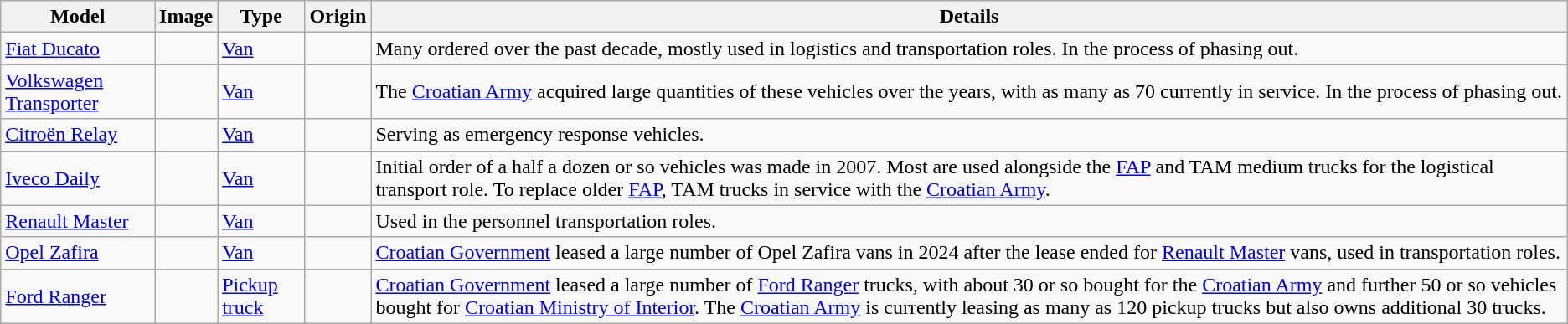<table class="wikitable">
<tr>
<th>Model</th>
<th>Image</th>
<th>Type</th>
<th>Origin</th>
<th>Details</th>
</tr>
<tr>
<td><a href='#'>Fiat Ducato</a></td>
<td></td>
<td><a href='#'>Van</a></td>
<td></td>
<td>Many ordered over the past decade, mostly used in logistics and transportation roles. In the process of phasing out.</td>
</tr>
<tr>
<td><a href='#'>Volkswagen Transporter</a></td>
<td></td>
<td><a href='#'>Van</a></td>
<td></td>
<td>The <a href='#'>Croatian Army</a> acquired large quantities of these vehicles over the years, with as many as 70 currently in service. In the process of phasing out.</td>
</tr>
<tr>
<td><a href='#'>Citroën Relay</a></td>
<td></td>
<td><a href='#'>Van</a></td>
<td></td>
<td>Serving as emergency response vehicles.</td>
</tr>
<tr>
<td><a href='#'>Iveco Daily</a></td>
<td></td>
<td><a href='#'>Van</a></td>
<td></td>
<td>Initial order of a half a dozen or so vehicles was made in 2007. Most are used alongside the <a href='#'>FAP</a> and TAM medium trucks for the logistical transport role. To replace older <a href='#'>FAP</a>, TAM trucks in service with the <a href='#'>Croatian Army</a>.</td>
</tr>
<tr>
<td><a href='#'>Renault Master</a></td>
<td></td>
<td><a href='#'>Van</a></td>
<td></td>
<td>Used in the personnel transportation roles.</td>
</tr>
<tr>
<td><a href='#'>Opel Zafira</a></td>
<td></td>
<td><a href='#'>Van</a></td>
<td></td>
<td><a href='#'>Croatian Government</a> leased a large number of Opel Zafira vans in 2024 after the lease ended for <a href='#'>Renault Master</a> vans, used in transportation roles.</td>
</tr>
<tr>
<td><a href='#'>Ford Ranger</a></td>
<td></td>
<td><a href='#'>Pickup truck</a></td>
<td></td>
<td><a href='#'>Croatian Government</a> leased a large number of <a href='#'>Ford Ranger</a> trucks, with about 30 or so bought for the <a href='#'>Croatian Army</a> and further 50 or so vehicles bought for <a href='#'>Croatian Ministry of Interior</a>. The <a href='#'>Croatian Army</a> is currently leasing as many as 120 pickup trucks but also owns additional 30 trucks.</td>
</tr>
</table>
